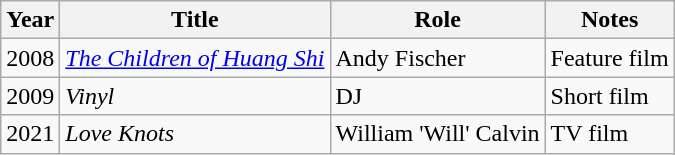<table class="wikitable sortable">
<tr>
<th>Year</th>
<th>Title</th>
<th>Role</th>
<th>Notes</th>
</tr>
<tr>
<td>2008</td>
<td><em><a href='#'>The Children of Huang Shi</a></em></td>
<td>Andy Fischer</td>
<td>Feature film</td>
</tr>
<tr>
<td>2009</td>
<td><em>Vinyl</em></td>
<td>DJ</td>
<td>Short film</td>
</tr>
<tr>
<td>2021</td>
<td><em>Love Knots</em></td>
<td>William 'Will' Calvin</td>
<td>TV film</td>
</tr>
</table>
